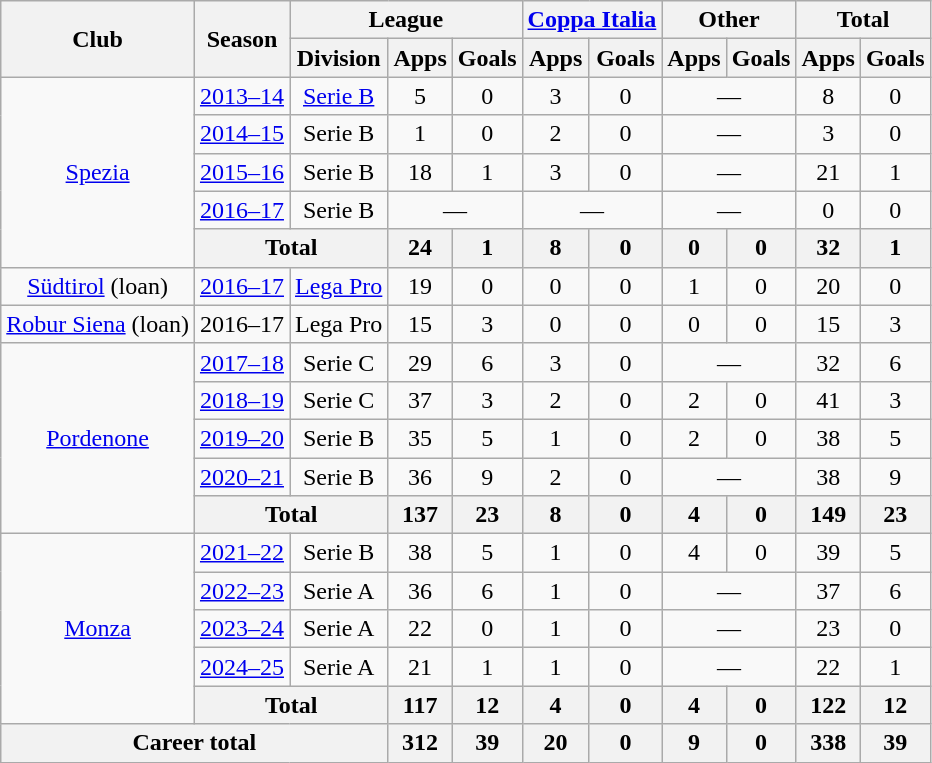<table class="wikitable" style="text-align: center">
<tr>
<th rowspan="2">Club</th>
<th rowspan="2">Season</th>
<th colspan="3">League</th>
<th colspan="2"><a href='#'>Coppa Italia</a></th>
<th colspan="2">Other</th>
<th colspan="2">Total</th>
</tr>
<tr>
<th>Division</th>
<th>Apps</th>
<th>Goals</th>
<th>Apps</th>
<th>Goals</th>
<th>Apps</th>
<th>Goals</th>
<th>Apps</th>
<th>Goals</th>
</tr>
<tr>
<td rowspan="5"><a href='#'>Spezia</a></td>
<td><a href='#'>2013–14</a></td>
<td><a href='#'>Serie B</a></td>
<td>5</td>
<td>0</td>
<td>3</td>
<td>0</td>
<td colspan="2">—</td>
<td>8</td>
<td>0</td>
</tr>
<tr>
<td><a href='#'>2014–15</a></td>
<td>Serie B</td>
<td>1</td>
<td>0</td>
<td>2</td>
<td>0</td>
<td colspan="2">—</td>
<td>3</td>
<td>0</td>
</tr>
<tr>
<td><a href='#'>2015–16</a></td>
<td>Serie B</td>
<td>18</td>
<td>1</td>
<td>3</td>
<td>0</td>
<td colspan="2">—</td>
<td>21</td>
<td>1</td>
</tr>
<tr>
<td><a href='#'>2016–17</a></td>
<td>Serie B</td>
<td colspan="2">—</td>
<td colspan="2">—</td>
<td colspan="2">—</td>
<td>0</td>
<td>0</td>
</tr>
<tr>
<th colspan="2">Total</th>
<th>24</th>
<th>1</th>
<th>8</th>
<th>0</th>
<th>0</th>
<th>0</th>
<th>32</th>
<th>1</th>
</tr>
<tr>
<td><a href='#'>Südtirol</a> (loan)</td>
<td><a href='#'>2016–17</a></td>
<td><a href='#'>Lega Pro</a></td>
<td>19</td>
<td>0</td>
<td>0</td>
<td>0</td>
<td>1</td>
<td>0</td>
<td>20</td>
<td>0</td>
</tr>
<tr>
<td><a href='#'>Robur Siena</a> (loan)</td>
<td>2016–17</td>
<td>Lega Pro</td>
<td>15</td>
<td>3</td>
<td>0</td>
<td>0</td>
<td>0</td>
<td>0</td>
<td>15</td>
<td>3</td>
</tr>
<tr>
<td rowspan="5"><a href='#'>Pordenone</a></td>
<td><a href='#'>2017–18</a></td>
<td>Serie C</td>
<td>29</td>
<td>6</td>
<td>3</td>
<td>0</td>
<td colspan="2">—</td>
<td>32</td>
<td>6</td>
</tr>
<tr>
<td><a href='#'>2018–19</a></td>
<td>Serie C</td>
<td>37</td>
<td>3</td>
<td>2</td>
<td>0</td>
<td>2</td>
<td>0</td>
<td>41</td>
<td>3</td>
</tr>
<tr>
<td><a href='#'>2019–20</a></td>
<td>Serie B</td>
<td>35</td>
<td>5</td>
<td>1</td>
<td>0</td>
<td>2</td>
<td>0</td>
<td>38</td>
<td>5</td>
</tr>
<tr>
<td><a href='#'>2020–21</a></td>
<td>Serie B</td>
<td>36</td>
<td>9</td>
<td>2</td>
<td>0</td>
<td colspan="2">—</td>
<td>38</td>
<td>9</td>
</tr>
<tr>
<th colspan="2">Total</th>
<th>137</th>
<th>23</th>
<th>8</th>
<th>0</th>
<th>4</th>
<th>0</th>
<th>149</th>
<th>23</th>
</tr>
<tr>
<td rowspan="5"><a href='#'>Monza</a></td>
<td><a href='#'>2021–22</a></td>
<td>Serie B</td>
<td>38</td>
<td>5</td>
<td>1</td>
<td>0</td>
<td>4</td>
<td>0</td>
<td>39</td>
<td>5</td>
</tr>
<tr>
<td><a href='#'>2022–23</a></td>
<td>Serie A</td>
<td>36</td>
<td>6</td>
<td>1</td>
<td>0</td>
<td colspan="2">—</td>
<td>37</td>
<td>6</td>
</tr>
<tr>
<td><a href='#'>2023–24</a></td>
<td>Serie A</td>
<td>22</td>
<td>0</td>
<td>1</td>
<td>0</td>
<td colspan="2">—</td>
<td>23</td>
<td>0</td>
</tr>
<tr>
<td><a href='#'>2024–25</a></td>
<td>Serie A</td>
<td>21</td>
<td>1</td>
<td>1</td>
<td>0</td>
<td colspan="2">—</td>
<td>22</td>
<td>1</td>
</tr>
<tr>
<th colspan="2">Total</th>
<th>117</th>
<th>12</th>
<th>4</th>
<th>0</th>
<th>4</th>
<th>0</th>
<th>122</th>
<th>12</th>
</tr>
<tr>
<th colspan="3">Career total</th>
<th>312</th>
<th>39</th>
<th>20</th>
<th>0</th>
<th>9</th>
<th>0</th>
<th>338</th>
<th>39</th>
</tr>
</table>
